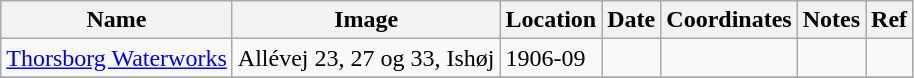<table class="wikitable sortable">
<tr>
<th>Name</th>
<th>Image</th>
<th>Location</th>
<th>Date</th>
<th>Coordinates</th>
<th>Notes</th>
<th>Ref</th>
</tr>
<tr>
<td><a href='#'>Thorsborg Waterworks</a></td>
<td>Allévej 23, 27 og 33, Ishøj</td>
<td>1906-09</td>
<td></td>
<td></td>
<td></td>
<td></td>
</tr>
<tr>
</tr>
</table>
